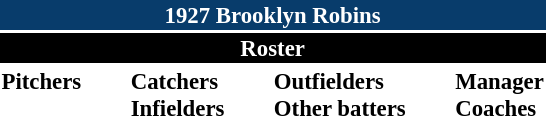<table class="toccolours" style="font-size: 95%;">
<tr>
<th colspan="10" style="background-color: #083c6b; color: white; text-align: center;">1927 Brooklyn Robins</th>
</tr>
<tr>
<td colspan="10" style="background-color: black; color: white; text-align: center;"><strong>Roster</strong></td>
</tr>
<tr>
<td valign="top"><strong>Pitchers</strong><br>










</td>
<td width="25px"></td>
<td valign="top"><strong>Catchers</strong><br>


<strong>Infielders</strong>






</td>
<td width="25px"></td>
<td valign="top"><strong>Outfielders</strong><br>







<strong>Other batters</strong>
</td>
<td width="25px"></td>
<td valign="top"><strong>Manager</strong><br>
<strong>Coaches</strong>
</td>
</tr>
</table>
